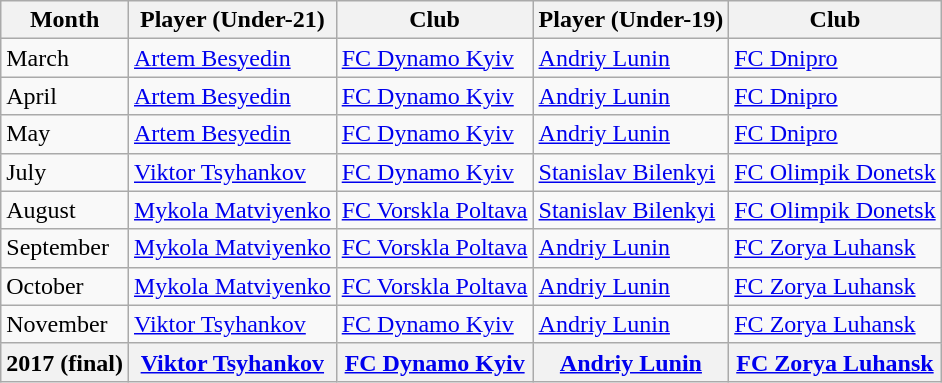<table class="wikitable">
<tr>
<th>Month</th>
<th>Player (Under-21)</th>
<th>Club</th>
<th>Player (Under-19)</th>
<th>Club</th>
</tr>
<tr>
<td>March</td>
<td><a href='#'>Artem Besyedin</a></td>
<td><a href='#'>FC Dynamo Kyiv</a></td>
<td><a href='#'>Andriy Lunin</a></td>
<td><a href='#'>FC Dnipro</a></td>
</tr>
<tr>
<td>April</td>
<td><a href='#'>Artem Besyedin</a></td>
<td><a href='#'>FC Dynamo Kyiv</a></td>
<td><a href='#'>Andriy Lunin</a></td>
<td><a href='#'>FC Dnipro</a></td>
</tr>
<tr>
<td>May</td>
<td><a href='#'>Artem Besyedin</a></td>
<td><a href='#'>FC Dynamo Kyiv</a></td>
<td><a href='#'>Andriy Lunin</a></td>
<td><a href='#'>FC Dnipro</a></td>
</tr>
<tr>
<td>July</td>
<td><a href='#'>Viktor Tsyhankov</a></td>
<td><a href='#'>FC Dynamo Kyiv</a></td>
<td><a href='#'>Stanislav Bilenkyi</a></td>
<td><a href='#'>FC Olimpik Donetsk</a></td>
</tr>
<tr>
<td>August</td>
<td><a href='#'>Mykola Matviyenko</a></td>
<td><a href='#'>FC Vorskla Poltava</a></td>
<td><a href='#'>Stanislav Bilenkyi</a></td>
<td><a href='#'>FC Olimpik Donetsk</a></td>
</tr>
<tr>
<td>September</td>
<td><a href='#'>Mykola Matviyenko</a></td>
<td><a href='#'>FC Vorskla Poltava</a></td>
<td><a href='#'>Andriy Lunin</a></td>
<td><a href='#'>FC Zorya Luhansk</a></td>
</tr>
<tr>
<td>October</td>
<td><a href='#'>Mykola Matviyenko</a></td>
<td><a href='#'>FC Vorskla Poltava</a></td>
<td><a href='#'>Andriy Lunin</a></td>
<td><a href='#'>FC Zorya Luhansk</a></td>
</tr>
<tr>
<td>November</td>
<td><a href='#'>Viktor Tsyhankov</a></td>
<td><a href='#'>FC Dynamo Kyiv</a></td>
<td><a href='#'>Andriy Lunin</a></td>
<td><a href='#'>FC Zorya Luhansk</a></td>
</tr>
<tr>
<th>2017 (final)</th>
<th><a href='#'>Viktor Tsyhankov</a></th>
<th><a href='#'>FC Dynamo Kyiv</a></th>
<th><a href='#'>Andriy Lunin</a></th>
<th><a href='#'>FC Zorya Luhansk</a></th>
</tr>
</table>
